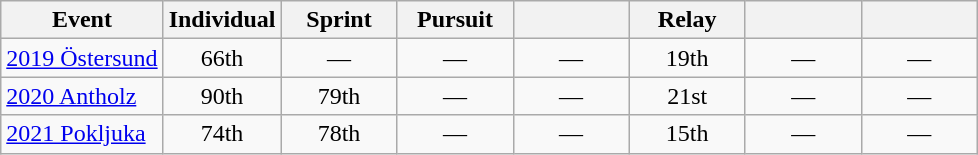<table class="wikitable" style="text-align: center;">
<tr ">
<th>Event</th>
<th style="width:70px;">Individual</th>
<th style="width:70px;">Sprint</th>
<th style="width:70px;">Pursuit</th>
<th style="width:70px;"></th>
<th style="width:70px;">Relay</th>
<th style="width:70px;"></th>
<th style="width:70px;"></th>
</tr>
<tr>
<td align=left> <a href='#'>2019 Östersund</a></td>
<td>66th</td>
<td>—</td>
<td>—</td>
<td>—</td>
<td>19th</td>
<td>—</td>
<td>—</td>
</tr>
<tr>
<td align="left"> <a href='#'>2020 Antholz</a></td>
<td>90th</td>
<td>79th</td>
<td>—</td>
<td>—</td>
<td>21st</td>
<td>—</td>
<td>—</td>
</tr>
<tr>
<td align="left"> <a href='#'>2021 Pokljuka</a></td>
<td>74th</td>
<td>78th</td>
<td>—</td>
<td>—</td>
<td>15th</td>
<td>—</td>
<td>—</td>
</tr>
</table>
